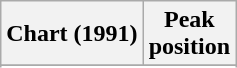<table class="wikitable sortable plainrowheaders" style="text-align:center">
<tr>
<th scope="col">Chart (1991)</th>
<th scope="col">Peak<br>position</th>
</tr>
<tr>
</tr>
<tr>
</tr>
</table>
